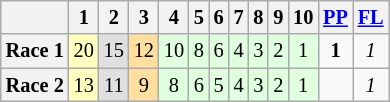<table class="wikitable" style="font-size: 85%;">
<tr>
<th></th>
<th>1</th>
<th>2</th>
<th>3</th>
<th>4</th>
<th>5</th>
<th>6</th>
<th>7</th>
<th>8</th>
<th>9</th>
<th>10</th>
<th><a href='#'>PP</a></th>
<th><a href='#'>FL</a></th>
</tr>
<tr align="center">
<th>Race 1</th>
<td style="background:#FFFFBF;">20</td>
<td style="background:#DFDFDF;">15</td>
<td style="background:#FFDF9F;">12</td>
<td style="background:#DFFFDF;">10</td>
<td style="background:#DFFFDF;">8</td>
<td style="background:#DFFFDF;">6</td>
<td style="background:#DFFFDF;">4</td>
<td style="background:#DFFFDF;">3</td>
<td style="background:#DFFFDF;">2</td>
<td style="background:#DFFFDF;">1</td>
<td><strong>1</strong></td>
<td><em>1</em></td>
</tr>
<tr align="center">
<th>Race 2</th>
<td style="background:#FFFFBF;">13</td>
<td style="background:#DFDFDF;">11</td>
<td style="background:#FFDF9F;">9</td>
<td style="background:#DFFFDF;">8</td>
<td style="background:#DFFFDF;">6</td>
<td style="background:#DFFFDF;">5</td>
<td style="background:#DFFFDF;">4</td>
<td style="background:#DFFFDF;">3</td>
<td style="background:#DFFFDF;">2</td>
<td style="background:#DFFFDF;">1</td>
<td></td>
<td><em>1</em></td>
</tr>
</table>
